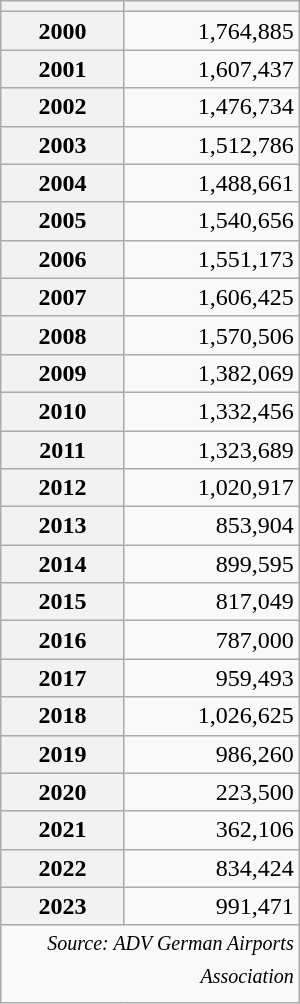<table class="wikitable" style="text-align: right; width:200px;" align="center">
<tr>
<th style="width:75px"></th>
<th></th>
</tr>
<tr>
<th>2000</th>
<td>1,764,885</td>
</tr>
<tr>
<th>2001</th>
<td> 1,607,437</td>
</tr>
<tr>
<th>2002</th>
<td> 1,476,734</td>
</tr>
<tr>
<th>2003</th>
<td> 1,512,786</td>
</tr>
<tr>
<th>2004</th>
<td> 1,488,661</td>
</tr>
<tr>
<th>2005</th>
<td> 1,540,656</td>
</tr>
<tr>
<th>2006</th>
<td> 1,551,173</td>
</tr>
<tr>
<th>2007</th>
<td> 1,606,425</td>
</tr>
<tr>
<th>2008</th>
<td> 1,570,506</td>
</tr>
<tr>
<th>2009</th>
<td> 1,382,069</td>
</tr>
<tr>
<th>2010</th>
<td> 1,332,456</td>
</tr>
<tr>
<th>2011</th>
<td> 1,323,689</td>
</tr>
<tr>
<th>2012</th>
<td> 1,020,917</td>
</tr>
<tr>
<th>2013</th>
<td> 853,904</td>
</tr>
<tr>
<th>2014</th>
<td> 899,595</td>
</tr>
<tr>
<th>2015</th>
<td> 817,049</td>
</tr>
<tr>
<th>2016</th>
<td> 787,000</td>
</tr>
<tr>
<th>2017</th>
<td> 959,493</td>
</tr>
<tr>
<th>2018</th>
<td> 1,026,625</td>
</tr>
<tr>
<th>2019</th>
<td> 986,260</td>
</tr>
<tr>
<th>2020</th>
<td> 223,500</td>
</tr>
<tr>
<th>2021</th>
<td> 362,106</td>
</tr>
<tr>
<th>2022</th>
<td> 834,424</td>
</tr>
<tr>
<th>2023</th>
<td> 991,471</td>
</tr>
<tr>
<td colspan="4" style="text-align:right;"><sup><em>Source: ADV German Airports Association</em></sup></td>
</tr>
</table>
